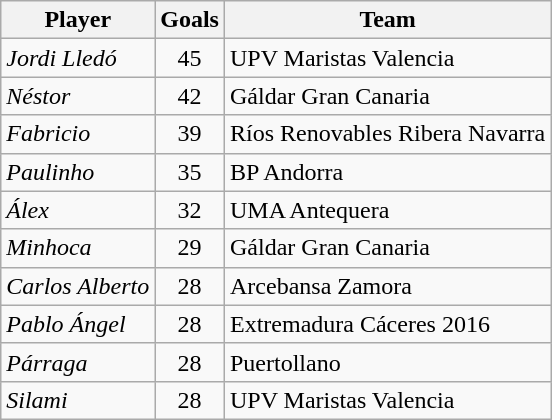<table class="wikitable">
<tr>
<th>Player</th>
<th>Goals</th>
<th>Team</th>
</tr>
<tr>
<td><em>Jordi Lledó</em></td>
<td style="text-align:center;">45</td>
<td>UPV Maristas Valencia</td>
</tr>
<tr>
<td><em>Néstor</em></td>
<td style="text-align:center;">42</td>
<td>Gáldar Gran Canaria</td>
</tr>
<tr>
<td><em>Fabricio</em></td>
<td style="text-align:center;">39</td>
<td>Ríos Renovables Ribera Navarra</td>
</tr>
<tr>
<td><em>Paulinho</em></td>
<td style="text-align:center;">35</td>
<td>BP Andorra</td>
</tr>
<tr>
<td><em>Álex</em></td>
<td style="text-align:center;">32</td>
<td>UMA Antequera</td>
</tr>
<tr>
<td><em>Minhoca</em></td>
<td style="text-align:center;">29</td>
<td>Gáldar Gran Canaria</td>
</tr>
<tr>
<td><em>Carlos Alberto</em></td>
<td style="text-align:center;">28</td>
<td>Arcebansa Zamora</td>
</tr>
<tr>
<td><em>Pablo Ángel</em></td>
<td style="text-align:center;">28</td>
<td>Extremadura Cáceres 2016</td>
</tr>
<tr>
<td><em>Párraga</em></td>
<td style="text-align:center;">28</td>
<td>Puertollano</td>
</tr>
<tr>
<td><em>Silami</em></td>
<td style="text-align:center;">28</td>
<td>UPV Maristas Valencia</td>
</tr>
</table>
